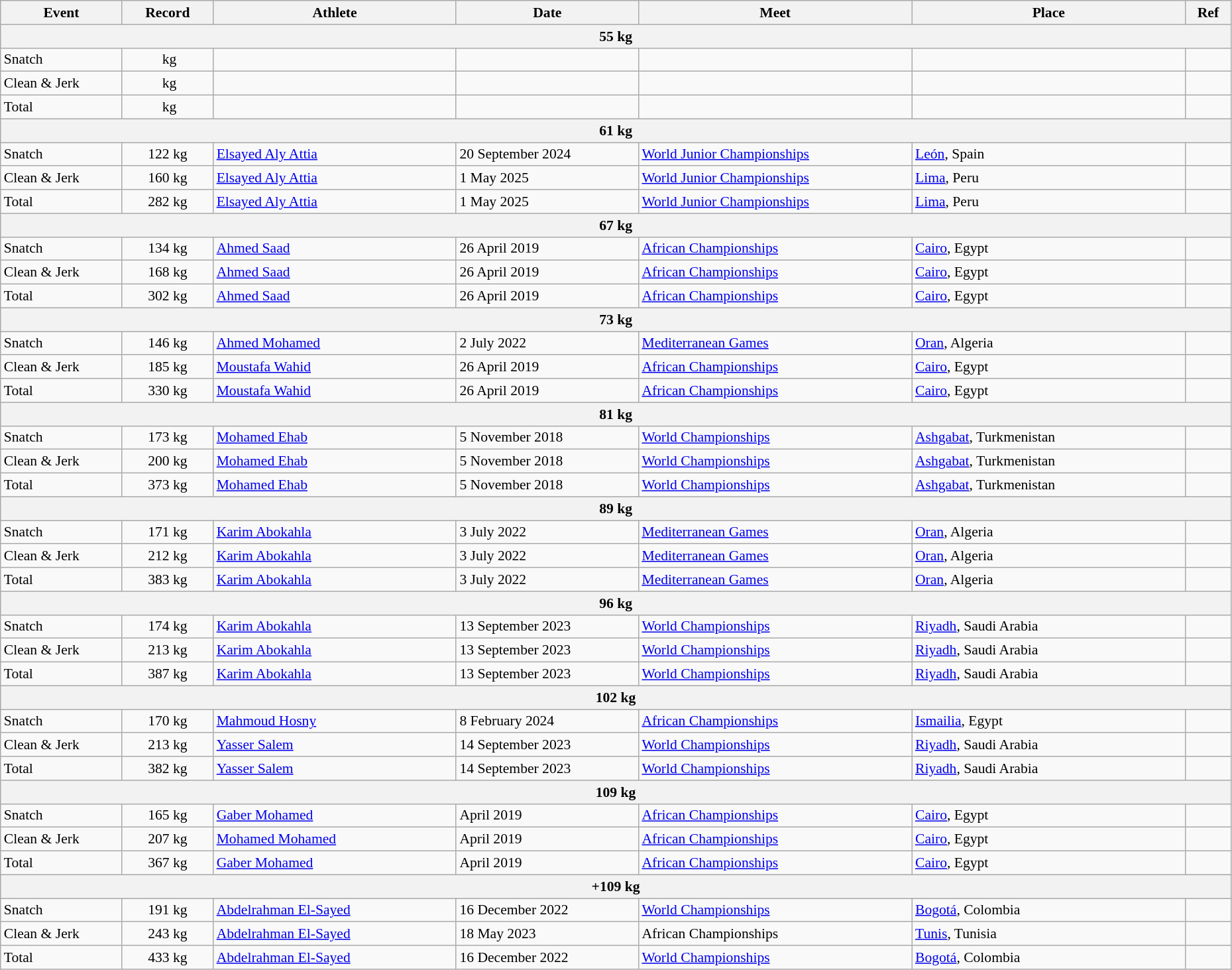<table class="wikitable" style="font-size:90%; width: 98%;">
<tr>
<th width=8%>Event</th>
<th width=6%>Record</th>
<th width=16%>Athlete</th>
<th width=12%>Date</th>
<th width=18%>Meet</th>
<th width=18%>Place</th>
<th width=3%>Ref</th>
</tr>
<tr bgcolor="#DDDDDD">
<th colspan=7>55 kg</th>
</tr>
<tr>
<td>Snatch</td>
<td align="center"> kg</td>
<td></td>
<td></td>
<td></td>
<td></td>
<td></td>
</tr>
<tr>
<td>Clean & Jerk</td>
<td align="center"> kg</td>
<td></td>
<td></td>
<td></td>
<td></td>
<td></td>
</tr>
<tr>
<td>Total</td>
<td align="center"> kg</td>
<td></td>
<td></td>
<td></td>
<td></td>
<td></td>
</tr>
<tr bgcolor="#DDDDDD">
<th colspan=7>61 kg</th>
</tr>
<tr>
<td>Snatch</td>
<td align="center">122 kg</td>
<td><a href='#'>Elsayed Aly Attia</a></td>
<td>20 September 2024</td>
<td><a href='#'>World Junior Championships</a></td>
<td><a href='#'>León</a>, Spain</td>
<td></td>
</tr>
<tr>
<td>Clean & Jerk</td>
<td align="center">160 kg</td>
<td><a href='#'>Elsayed Aly Attia</a></td>
<td>1 May 2025</td>
<td><a href='#'>World Junior Championships</a></td>
<td><a href='#'>Lima</a>, Peru</td>
<td></td>
</tr>
<tr>
<td>Total</td>
<td align="center">282 kg</td>
<td><a href='#'>Elsayed Aly Attia</a></td>
<td>1 May 2025</td>
<td><a href='#'>World Junior Championships</a></td>
<td><a href='#'>Lima</a>, Peru</td>
<td></td>
</tr>
<tr bgcolor="#DDDDDD">
<th colspan=7>67 kg</th>
</tr>
<tr>
<td>Snatch</td>
<td align="center">134 kg</td>
<td><a href='#'>Ahmed Saad</a></td>
<td>26 April 2019</td>
<td><a href='#'>African Championships</a></td>
<td><a href='#'>Cairo</a>, Egypt</td>
<td></td>
</tr>
<tr>
<td>Clean & Jerk</td>
<td align="center">168 kg</td>
<td><a href='#'>Ahmed Saad</a></td>
<td>26 April 2019</td>
<td><a href='#'>African Championships</a></td>
<td><a href='#'>Cairo</a>, Egypt</td>
<td></td>
</tr>
<tr>
<td>Total</td>
<td align="center">302 kg</td>
<td><a href='#'>Ahmed Saad</a></td>
<td>26 April 2019</td>
<td><a href='#'>African Championships</a></td>
<td><a href='#'>Cairo</a>, Egypt</td>
<td></td>
</tr>
<tr bgcolor="#DDDDDD">
<th colspan=7>73 kg</th>
</tr>
<tr>
<td>Snatch</td>
<td align="center">146 kg</td>
<td><a href='#'>Ahmed Mohamed</a></td>
<td>2 July 2022</td>
<td><a href='#'>Mediterranean Games</a></td>
<td><a href='#'>Oran</a>, Algeria</td>
<td></td>
</tr>
<tr>
<td>Clean & Jerk</td>
<td align="center">185 kg</td>
<td><a href='#'>Moustafa Wahid</a></td>
<td>26 April 2019</td>
<td><a href='#'>African Championships</a></td>
<td><a href='#'>Cairo</a>, Egypt</td>
<td></td>
</tr>
<tr>
<td>Total</td>
<td align="center">330 kg</td>
<td><a href='#'>Moustafa Wahid</a></td>
<td>26 April 2019</td>
<td><a href='#'>African Championships</a></td>
<td><a href='#'>Cairo</a>, Egypt</td>
<td></td>
</tr>
<tr bgcolor="#DDDDDD">
<th colspan=7>81 kg</th>
</tr>
<tr>
<td>Snatch</td>
<td align="center">173 kg</td>
<td><a href='#'>Mohamed Ehab</a></td>
<td>5 November 2018</td>
<td><a href='#'>World Championships</a></td>
<td><a href='#'>Ashgabat</a>, Turkmenistan</td>
<td></td>
</tr>
<tr>
<td>Clean & Jerk</td>
<td align="center">200 kg</td>
<td><a href='#'>Mohamed Ehab</a></td>
<td>5 November 2018</td>
<td><a href='#'>World Championships</a></td>
<td><a href='#'>Ashgabat</a>, Turkmenistan</td>
<td></td>
</tr>
<tr>
<td>Total</td>
<td align="center">373 kg</td>
<td><a href='#'>Mohamed Ehab</a></td>
<td>5 November 2018</td>
<td><a href='#'>World Championships</a></td>
<td><a href='#'>Ashgabat</a>, Turkmenistan</td>
<td></td>
</tr>
<tr bgcolor="#DDDDDD">
<th colspan=7>89 kg</th>
</tr>
<tr>
<td>Snatch</td>
<td align="center">171 kg</td>
<td><a href='#'>Karim Abokahla</a></td>
<td>3 July 2022</td>
<td><a href='#'>Mediterranean Games</a></td>
<td><a href='#'>Oran</a>, Algeria</td>
<td></td>
</tr>
<tr>
<td>Clean & Jerk</td>
<td align="center">212 kg</td>
<td><a href='#'>Karim Abokahla</a></td>
<td>3 July 2022</td>
<td><a href='#'>Mediterranean Games</a></td>
<td><a href='#'>Oran</a>, Algeria</td>
<td></td>
</tr>
<tr>
<td>Total</td>
<td align="center">383 kg</td>
<td><a href='#'>Karim Abokahla</a></td>
<td>3 July 2022</td>
<td><a href='#'>Mediterranean Games</a></td>
<td><a href='#'>Oran</a>, Algeria</td>
<td></td>
</tr>
<tr bgcolor="#DDDDDD">
<th colspan=7>96 kg</th>
</tr>
<tr>
<td>Snatch</td>
<td align="center">174 kg</td>
<td><a href='#'>Karim Abokahla</a></td>
<td>13 September 2023</td>
<td><a href='#'>World Championships</a></td>
<td><a href='#'>Riyadh</a>, Saudi Arabia</td>
<td></td>
</tr>
<tr>
<td>Clean & Jerk</td>
<td align="center">213 kg</td>
<td><a href='#'>Karim Abokahla</a></td>
<td>13 September 2023</td>
<td><a href='#'>World Championships</a></td>
<td><a href='#'>Riyadh</a>, Saudi Arabia</td>
<td></td>
</tr>
<tr>
<td>Total</td>
<td align="center">387 kg</td>
<td><a href='#'>Karim Abokahla</a></td>
<td>13 September 2023</td>
<td><a href='#'>World Championships</a></td>
<td><a href='#'>Riyadh</a>, Saudi Arabia</td>
<td></td>
</tr>
<tr bgcolor="#DDDDDD">
<th colspan=7>102 kg</th>
</tr>
<tr>
<td>Snatch</td>
<td align="center">170 kg</td>
<td><a href='#'>Mahmoud Hosny</a></td>
<td>8 February 2024</td>
<td><a href='#'>African Championships</a></td>
<td><a href='#'>Ismailia</a>, Egypt</td>
<td></td>
</tr>
<tr>
<td>Clean & Jerk</td>
<td align="center">213 kg</td>
<td><a href='#'>Yasser Salem</a></td>
<td>14 September 2023</td>
<td><a href='#'>World Championships</a></td>
<td><a href='#'>Riyadh</a>, Saudi Arabia</td>
<td></td>
</tr>
<tr>
<td>Total</td>
<td align="center">382 kg</td>
<td><a href='#'>Yasser Salem</a></td>
<td>14 September 2023</td>
<td><a href='#'>World Championships</a></td>
<td><a href='#'>Riyadh</a>, Saudi Arabia</td>
<td></td>
</tr>
<tr bgcolor="#DDDDDD">
<th colspan=7>109 kg</th>
</tr>
<tr>
<td>Snatch</td>
<td align="center">165 kg</td>
<td><a href='#'>Gaber Mohamed</a></td>
<td>April 2019</td>
<td><a href='#'>African Championships</a></td>
<td><a href='#'>Cairo</a>, Egypt</td>
<td></td>
</tr>
<tr>
<td>Clean & Jerk</td>
<td align="center">207 kg</td>
<td><a href='#'>Mohamed Mohamed</a></td>
<td>April 2019</td>
<td><a href='#'>African Championships</a></td>
<td><a href='#'>Cairo</a>, Egypt</td>
<td></td>
</tr>
<tr>
<td>Total</td>
<td align="center">367 kg</td>
<td><a href='#'>Gaber Mohamed</a></td>
<td>April 2019</td>
<td><a href='#'>African Championships</a></td>
<td><a href='#'>Cairo</a>, Egypt</td>
<td></td>
</tr>
<tr bgcolor="#DDDDDD">
<th colspan=7>+109 kg</th>
</tr>
<tr>
<td>Snatch</td>
<td align="center">191 kg</td>
<td><a href='#'>Abdelrahman El-Sayed</a></td>
<td>16 December 2022</td>
<td><a href='#'>World Championships</a></td>
<td><a href='#'>Bogotá</a>, Colombia</td>
<td></td>
</tr>
<tr>
<td>Clean & Jerk</td>
<td align="center">243 kg</td>
<td><a href='#'>Abdelrahman El-Sayed</a></td>
<td>18 May 2023</td>
<td>African Championships</td>
<td><a href='#'>Tunis</a>, Tunisia</td>
<td></td>
</tr>
<tr>
<td>Total</td>
<td align="center">433 kg</td>
<td><a href='#'>Abdelrahman El-Sayed</a></td>
<td>16 December 2022</td>
<td><a href='#'>World Championships</a></td>
<td><a href='#'>Bogotá</a>, Colombia</td>
<td></td>
</tr>
</table>
